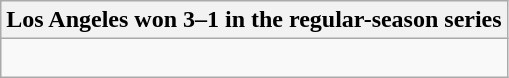<table class="wikitable collapsible collapsed">
<tr>
<th>Los Angeles won 3–1 in the regular-season series</th>
</tr>
<tr>
<td><br>


</td>
</tr>
</table>
